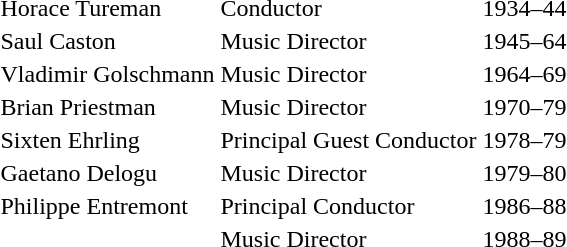<table>
<tr>
<td>Horace Tureman</td>
<td>Conductor</td>
<td>1934–44</td>
</tr>
<tr>
<td>Saul Caston</td>
<td>Music Director</td>
<td>1945–64</td>
</tr>
<tr>
<td>Vladimir Golschmann</td>
<td>Music Director</td>
<td>1964–69</td>
</tr>
<tr>
<td>Brian Priestman</td>
<td>Music Director</td>
<td>1970–79</td>
</tr>
<tr>
<td>Sixten Ehrling</td>
<td>Principal Guest Conductor</td>
<td>1978–79</td>
</tr>
<tr>
<td>Gaetano Delogu</td>
<td>Music Director</td>
<td>1979–80</td>
</tr>
<tr>
<td>Philippe Entremont</td>
<td>Principal Conductor</td>
<td>1986–88</td>
</tr>
<tr>
<td></td>
<td>Music Director</td>
<td>1988–89</td>
</tr>
</table>
